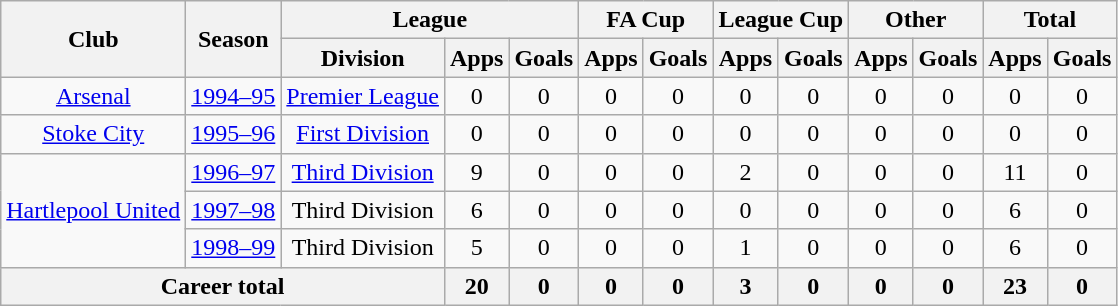<table class="wikitable" style="text-align: center;">
<tr>
<th rowspan="2">Club</th>
<th rowspan="2">Season</th>
<th colspan="3">League</th>
<th colspan="2">FA Cup</th>
<th colspan="2">League Cup</th>
<th colspan="2">Other</th>
<th colspan="2">Total</th>
</tr>
<tr>
<th>Division</th>
<th>Apps</th>
<th>Goals</th>
<th>Apps</th>
<th>Goals</th>
<th>Apps</th>
<th>Goals</th>
<th>Apps</th>
<th>Goals</th>
<th>Apps</th>
<th>Goals</th>
</tr>
<tr>
<td><a href='#'>Arsenal</a></td>
<td><a href='#'>1994–95</a></td>
<td><a href='#'>Premier League</a></td>
<td>0</td>
<td>0</td>
<td>0</td>
<td>0</td>
<td>0</td>
<td>0</td>
<td>0</td>
<td>0</td>
<td>0</td>
<td>0</td>
</tr>
<tr>
<td><a href='#'>Stoke City</a></td>
<td><a href='#'>1995–96</a></td>
<td><a href='#'>First Division</a></td>
<td>0</td>
<td>0</td>
<td>0</td>
<td>0</td>
<td>0</td>
<td>0</td>
<td>0</td>
<td>0</td>
<td>0</td>
<td>0</td>
</tr>
<tr>
<td rowspan=3><a href='#'>Hartlepool United</a></td>
<td><a href='#'>1996–97</a></td>
<td><a href='#'>Third Division</a></td>
<td>9</td>
<td>0</td>
<td>0</td>
<td>0</td>
<td>2</td>
<td>0</td>
<td>0</td>
<td>0</td>
<td>11</td>
<td>0</td>
</tr>
<tr>
<td><a href='#'>1997–98</a></td>
<td>Third Division</td>
<td>6</td>
<td>0</td>
<td>0</td>
<td>0</td>
<td>0</td>
<td>0</td>
<td>0</td>
<td>0</td>
<td>6</td>
<td>0</td>
</tr>
<tr>
<td><a href='#'>1998–99</a></td>
<td>Third Division</td>
<td>5</td>
<td>0</td>
<td>0</td>
<td>0</td>
<td>1</td>
<td>0</td>
<td>0</td>
<td>0</td>
<td>6</td>
<td>0</td>
</tr>
<tr>
<th colspan="3">Career total</th>
<th>20</th>
<th>0</th>
<th>0</th>
<th>0</th>
<th>3</th>
<th>0</th>
<th>0</th>
<th>0</th>
<th>23</th>
<th>0</th>
</tr>
</table>
